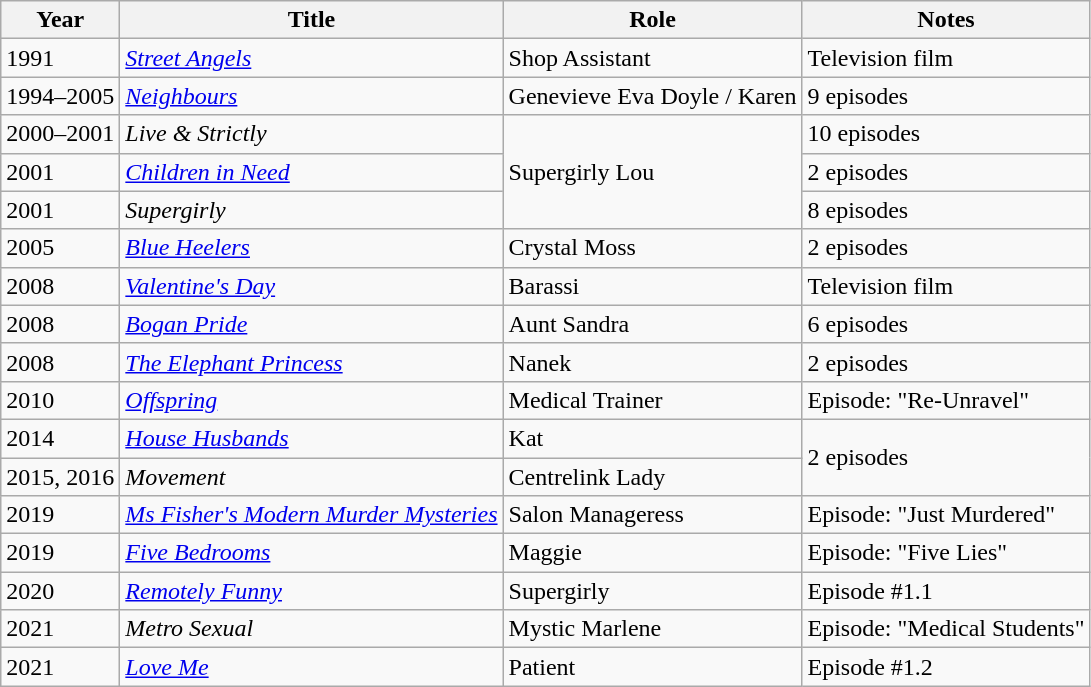<table class="wikitable sortable">
<tr>
<th>Year</th>
<th>Title</th>
<th>Role</th>
<th>Notes</th>
</tr>
<tr>
<td>1991</td>
<td><a href='#'><em>Street Angels</em></a></td>
<td>Shop Assistant</td>
<td>Television film</td>
</tr>
<tr>
<td>1994–2005</td>
<td><em><a href='#'>Neighbours</a></em></td>
<td>Genevieve Eva Doyle / Karen</td>
<td>9 episodes</td>
</tr>
<tr>
<td>2000–2001</td>
<td><em>Live & Strictly</em></td>
<td rowspan="3">Supergirly Lou</td>
<td>10 episodes</td>
</tr>
<tr>
<td>2001</td>
<td><em><a href='#'>Children in Need</a></em></td>
<td>2 episodes</td>
</tr>
<tr>
<td>2001</td>
<td><em>Supergirly</em></td>
<td>8 episodes</td>
</tr>
<tr>
<td>2005</td>
<td><em><a href='#'>Blue Heelers</a></em></td>
<td>Crystal Moss</td>
<td>2 episodes</td>
</tr>
<tr>
<td>2008</td>
<td><a href='#'><em>Valentine's Day</em></a></td>
<td>Barassi</td>
<td>Television film</td>
</tr>
<tr>
<td>2008</td>
<td><em><a href='#'>Bogan Pride</a></em></td>
<td>Aunt Sandra</td>
<td>6 episodes</td>
</tr>
<tr>
<td>2008</td>
<td><em><a href='#'>The Elephant Princess</a></em></td>
<td>Nanek</td>
<td>2 episodes</td>
</tr>
<tr>
<td>2010</td>
<td><a href='#'><em>Offspring</em></a></td>
<td>Medical Trainer</td>
<td>Episode: "Re-Unravel"</td>
</tr>
<tr>
<td>2014</td>
<td><em><a href='#'>House Husbands</a></em></td>
<td>Kat</td>
<td rowspan="2">2 episodes</td>
</tr>
<tr>
<td>2015, 2016</td>
<td><em>Movement</em></td>
<td>Centrelink Lady</td>
</tr>
<tr>
<td>2019</td>
<td><em><a href='#'>Ms Fisher's Modern Murder Mysteries</a></em></td>
<td>Salon Manageress</td>
<td>Episode: "Just Murdered"</td>
</tr>
<tr>
<td>2019</td>
<td><em><a href='#'>Five Bedrooms</a></em></td>
<td>Maggie</td>
<td>Episode: "Five Lies"</td>
</tr>
<tr>
<td>2020</td>
<td><em><a href='#'>Remotely Funny</a></em></td>
<td>Supergirly</td>
<td>Episode #1.1</td>
</tr>
<tr>
<td>2021</td>
<td><em>Metro Sexual</em></td>
<td>Mystic Marlene</td>
<td>Episode: "Medical Students"</td>
</tr>
<tr>
<td>2021</td>
<td><a href='#'><em>Love Me</em></a></td>
<td>Patient</td>
<td>Episode #1.2</td>
</tr>
</table>
